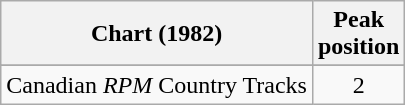<table class="wikitable sortable">
<tr>
<th align="left">Chart (1982)</th>
<th align="center">Peak<br>position</th>
</tr>
<tr>
</tr>
<tr>
<td align="left">Canadian <em>RPM</em> Country Tracks</td>
<td align="center">2</td>
</tr>
</table>
